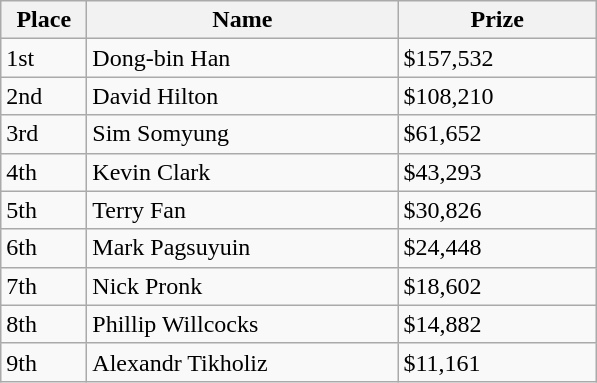<table class="wikitable">
<tr>
<th width="50">Place</th>
<th width="200">Name</th>
<th width="125">Prize</th>
</tr>
<tr>
<td>1st</td>
<td> Dong-bin Han</td>
<td>$157,532</td>
</tr>
<tr>
<td>2nd</td>
<td> David Hilton</td>
<td>$108,210</td>
</tr>
<tr>
<td>3rd</td>
<td> Sim Somyung</td>
<td>$61,652</td>
</tr>
<tr>
<td>4th</td>
<td> Kevin Clark</td>
<td>$43,293</td>
</tr>
<tr>
<td>5th</td>
<td> Terry Fan</td>
<td>$30,826</td>
</tr>
<tr>
<td>6th</td>
<td> Mark Pagsuyuin</td>
<td>$24,448</td>
</tr>
<tr>
<td>7th</td>
<td> Nick Pronk</td>
<td>$18,602</td>
</tr>
<tr>
<td>8th</td>
<td> Phillip  Willcocks</td>
<td>$14,882</td>
</tr>
<tr>
<td>9th</td>
<td> Alexandr Tikholiz</td>
<td>$11,161</td>
</tr>
</table>
